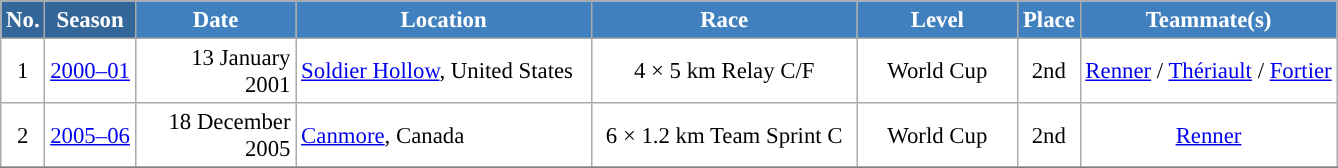<table class="wikitable sortable" style="font-size:95%; text-align:center; border:grey solid 1px; border-collapse:collapse; background:#ffffff;">
<tr style="background:#efefef;">
<th style="background-color:#369; color:white;">No.</th>
<th style="background-color:#369; color:white;">Season</th>
<th style="background-color:#4180be; color:white; width:100px;">Date</th>
<th style="background-color:#4180be; color:white; width:190px;">Location</th>
<th style="background-color:#4180be; color:white; width:170px;">Race</th>
<th style="background-color:#4180be; color:white; width:100px;">Level</th>
<th style="background-color:#4180be; color:white;">Place</th>
<th style="background-color:#4180be; color:white;">Teammate(s)</th>
</tr>
<tr>
<td align=center>1</td>
<td rowspan=1 align=center><a href='#'>2000–01</a></td>
<td align=right>13 January 2001</td>
<td align=left> <a href='#'>Soldier Hollow</a>, United States</td>
<td>4 × 5 km Relay C/F</td>
<td>World Cup</td>
<td>2nd</td>
<td><a href='#'>Renner</a> / <a href='#'>Thériault</a> / <a href='#'>Fortier</a></td>
</tr>
<tr>
<td align=center>2</td>
<td rowspan=1 align=center><a href='#'>2005–06</a></td>
<td align=right>18 December 2005</td>
<td align=left> <a href='#'>Canmore</a>, Canada</td>
<td>6 × 1.2 km Team Sprint C</td>
<td>World Cup</td>
<td>2nd</td>
<td><a href='#'>Renner</a></td>
</tr>
<tr>
</tr>
</table>
